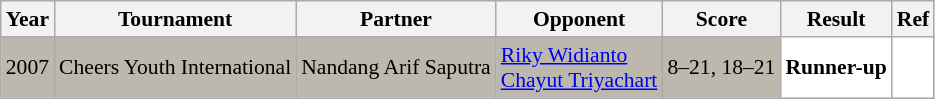<table class="sortable wikitable" style="font-size: 90%">
<tr>
<th>Year</th>
<th>Tournament</th>
<th>Partner</th>
<th>Opponent</th>
<th>Score</th>
<th>Result</th>
<th>Ref</th>
</tr>
<tr style="background:#BDB8AD">
<td align="center">2007</td>
<td align="left">Cheers Youth International</td>
<td align="left"> Nandang Arif Saputra</td>
<td align="left"> <a href='#'>Riky Widianto</a> <br>  <a href='#'>Chayut Triyachart</a></td>
<td align="left">8–21, 18–21</td>
<td style="text-align:left; background:white"> <strong>Runner-up</strong></td>
<td style="text-align:center; background:white"></td>
</tr>
</table>
